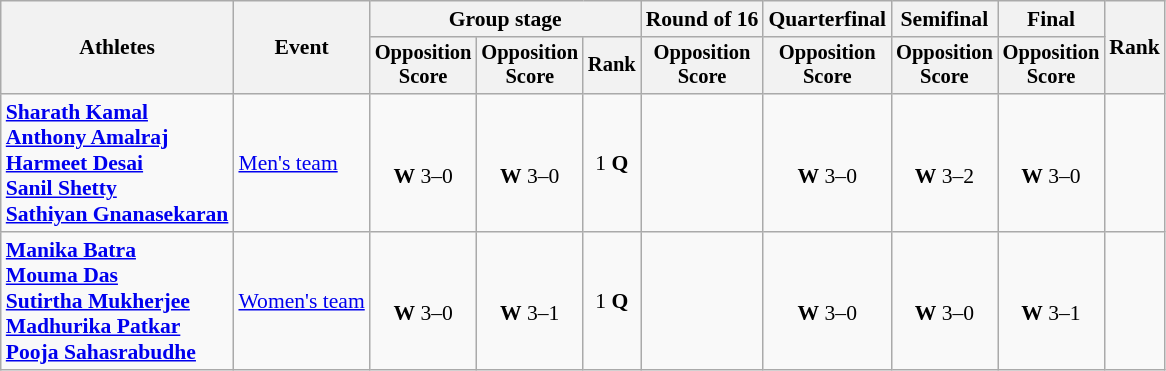<table class=wikitable style=font-size:90%;text-align:center;>
<tr>
<th rowspan=2>Athletes</th>
<th rowspan=2>Event</th>
<th colspan=3>Group stage</th>
<th>Round of 16</th>
<th>Quarterfinal</th>
<th>Semifinal</th>
<th>Final</th>
<th rowspan=2>Rank</th>
</tr>
<tr style="font-size:95%">
<th>Opposition<br>Score</th>
<th>Opposition<br>Score</th>
<th>Rank</th>
<th>Opposition<br>Score</th>
<th>Opposition<br>Score</th>
<th>Opposition<br>Score</th>
<th>Opposition<br>Score</th>
</tr>
<tr>
<td align=left><strong><a href='#'>Sharath Kamal</a></strong><br><strong><a href='#'>Anthony Amalraj</a></strong><br><strong><a href='#'>Harmeet Desai</a></strong><br><strong><a href='#'>Sanil Shetty</a></strong><br><strong><a href='#'>Sathiyan Gnanasekaran</a></strong></td>
<td align=left><a href='#'>Men's team</a></td>
<td><br><strong>W</strong> 3–0</td>
<td><br><strong>W</strong> 3–0</td>
<td>1 <strong>Q</strong></td>
<td></td>
<td><br><strong>W</strong> 3–0</td>
<td><br><strong>W</strong> 3–2</td>
<td><br><strong>W</strong> 3–0</td>
<td></td>
</tr>
<tr>
<td align=left><strong><a href='#'>Manika Batra</a></strong><br><strong><a href='#'>Mouma Das</a></strong><br><strong><a href='#'>Sutirtha Mukherjee</a></strong><br><strong><a href='#'>Madhurika Patkar</a></strong><br><strong><a href='#'>Pooja Sahasrabudhe</a></strong></td>
<td align=left><a href='#'>Women's team</a></td>
<td><br><strong>W</strong> 3–0</td>
<td><br><strong>W</strong> 3–1</td>
<td>1 <strong>Q</strong></td>
<td></td>
<td><br><strong>W</strong> 3–0</td>
<td><br><strong>W</strong> 3–0</td>
<td><br><strong>W</strong> 3–1</td>
<td></td>
</tr>
</table>
